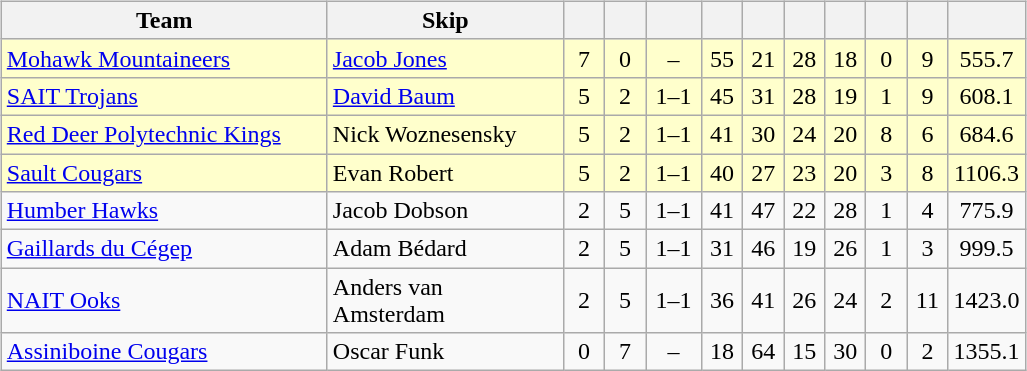<table>
<tr>
<td valign=top width=10%><br><table class=wikitable  style="text-align:center;">
<tr>
<th width=210>Team</th>
<th width=150>Skip</th>
<th width=20></th>
<th width=20></th>
<th width=30></th>
<th width=20></th>
<th width=20></th>
<th width=20></th>
<th width=20></th>
<th width=20></th>
<th width=20></th>
<th width=20></th>
</tr>
<tr bgcolor=#ffffcc>
<td style="text-align:left;"> <a href='#'>Mohawk Mountaineers</a></td>
<td style="text-align:left;"><a href='#'>Jacob Jones</a></td>
<td>7</td>
<td>0</td>
<td>–</td>
<td>55</td>
<td>21</td>
<td>28</td>
<td>18</td>
<td>0</td>
<td>9</td>
<td>555.7</td>
</tr>
<tr bgcolor=#ffffcc>
<td style="text-align:left;"> <a href='#'>SAIT Trojans</a></td>
<td style="text-align:left;"><a href='#'>David Baum</a></td>
<td>5</td>
<td>2</td>
<td>1–1</td>
<td>45</td>
<td>31</td>
<td>28</td>
<td>19</td>
<td>1</td>
<td>9</td>
<td>608.1</td>
</tr>
<tr bgcolor=#ffffcc>
<td style="text-align:left;"> <a href='#'>Red Deer Polytechnic Kings</a></td>
<td style="text-align:left;">Nick Woznesensky</td>
<td>5</td>
<td>2</td>
<td>1–1</td>
<td>41</td>
<td>30</td>
<td>24</td>
<td>20</td>
<td>8</td>
<td>6</td>
<td>684.6</td>
</tr>
<tr bgcolor=#ffffcc>
<td style="text-align:left;"> <a href='#'>Sault Cougars</a></td>
<td style="text-align:left;">Evan Robert</td>
<td>5</td>
<td>2</td>
<td>1–1</td>
<td>40</td>
<td>27</td>
<td>23</td>
<td>20</td>
<td>3</td>
<td>8</td>
<td>1106.3</td>
</tr>
<tr>
<td style="text-align:left;"> <a href='#'>Humber Hawks</a></td>
<td style="text-align:left;">Jacob Dobson</td>
<td>2</td>
<td>5</td>
<td>1–1</td>
<td>41</td>
<td>47</td>
<td>22</td>
<td>28</td>
<td>1</td>
<td>4</td>
<td>775.9</td>
</tr>
<tr>
<td style="text-align:left;"> <a href='#'>Gaillards du Cégep</a></td>
<td style="text-align:left;">Adam Bédard</td>
<td>2</td>
<td>5</td>
<td>1–1</td>
<td>31</td>
<td>46</td>
<td>19</td>
<td>26</td>
<td>1</td>
<td>3</td>
<td>999.5</td>
</tr>
<tr>
<td style="text-align:left;"> <a href='#'>NAIT Ooks</a></td>
<td style="text-align:left;">Anders van Amsterdam</td>
<td>2</td>
<td>5</td>
<td>1–1</td>
<td>36</td>
<td>41</td>
<td>26</td>
<td>24</td>
<td>2</td>
<td>11</td>
<td>1423.0</td>
</tr>
<tr>
<td style="text-align:left;"> <a href='#'>Assiniboine Cougars</a></td>
<td style="text-align:left;">Oscar Funk</td>
<td>0</td>
<td>7</td>
<td>–</td>
<td>18</td>
<td>64</td>
<td>15</td>
<td>30</td>
<td>0</td>
<td>2</td>
<td>1355.1</td>
</tr>
</table>
</td>
</tr>
</table>
